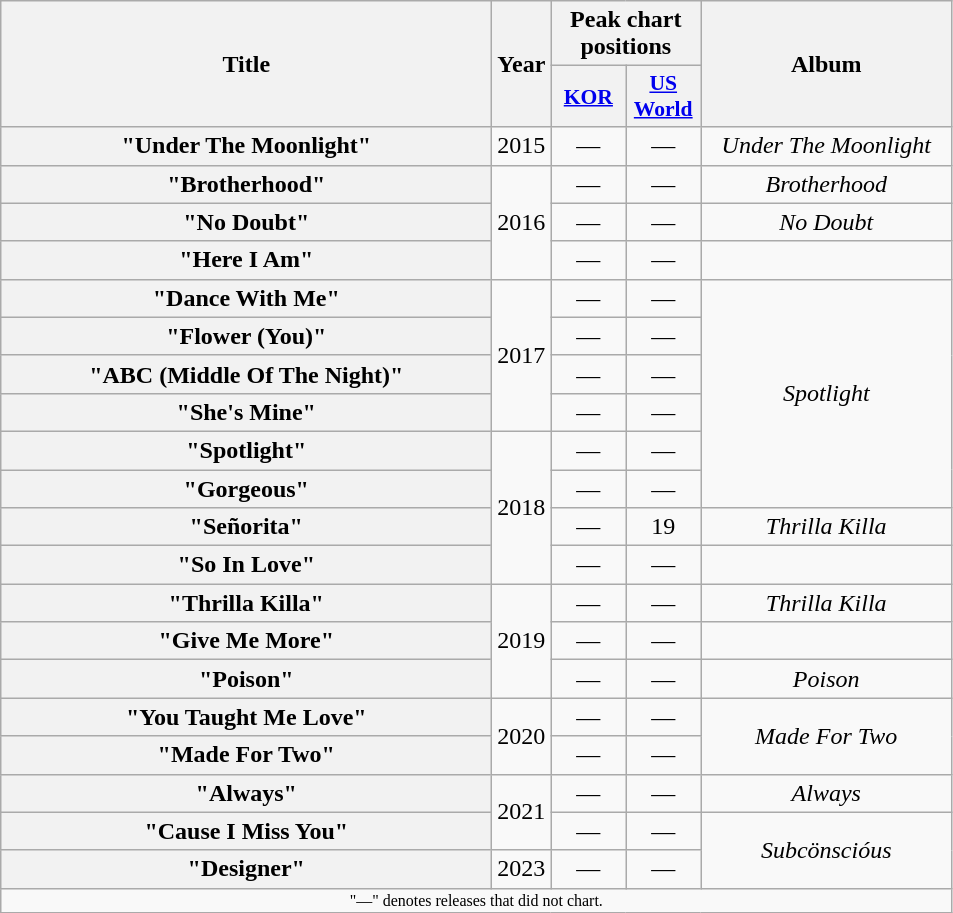<table class="wikitable plainrowheaders" style="text-align:center;" border="1">
<tr>
<th scope="col" rowspan="2" style="width:20em;">Title</th>
<th scope="col" rowspan="2">Year</th>
<th scope="col" colspan="2">Peak chart <br> positions</th>
<th scope="col" rowspan="2" style="width:10em;">Album</th>
</tr>
<tr>
<th scope="col" style="width:3em;font-size:90%"><a href='#'>KOR</a><br></th>
<th scope="col" style="width:3em;font-size:90%"><a href='#'>US World</a><br></th>
</tr>
<tr>
<th scope="row">"Under The Moonlight" </th>
<td>2015</td>
<td>—</td>
<td>—</td>
<td><em>Under The Moonlight</em></td>
</tr>
<tr>
<th scope="row">"Brotherhood"</th>
<td rowspan="3">2016</td>
<td>—</td>
<td>—</td>
<td><em>Brotherhood</em></td>
</tr>
<tr>
<th scope="row">"No Doubt" </th>
<td>—</td>
<td>—</td>
<td><em>No Doubt</em></td>
</tr>
<tr>
<th scope="row">"Here I Am" </th>
<td>—</td>
<td>—</td>
<td></td>
</tr>
<tr>
<th scope="row">"Dance With Me" </th>
<td rowspan="4">2017</td>
<td>—</td>
<td>—</td>
<td rowspan="6"><em>Spotlight</em></td>
</tr>
<tr>
<th scope="row">"Flower (You)"</th>
<td>—</td>
<td>—</td>
</tr>
<tr>
<th scope="row">"ABC (Middle Of The Night)"</th>
<td>—</td>
<td>—</td>
</tr>
<tr>
<th scope="row">"She's Mine"</th>
<td>—</td>
<td>—</td>
</tr>
<tr>
<th scope="row">"Spotlight" </th>
<td rowspan="4">2018</td>
<td>—</td>
<td>—</td>
</tr>
<tr>
<th scope="row">"Gorgeous" </th>
<td>—</td>
<td>—</td>
</tr>
<tr>
<th scope="row">"Señorita"</th>
<td>—</td>
<td>19</td>
<td><em>Thrilla Killa</em></td>
</tr>
<tr>
<th scope="row">"So In Love"</th>
<td>—</td>
<td>—</td>
<td></td>
</tr>
<tr>
<th scope="row">"Thrilla Killa"</th>
<td rowspan="3">2019</td>
<td>—</td>
<td>—</td>
<td><em>Thrilla Killa</em></td>
</tr>
<tr>
<th scope="row">"Give Me More"</th>
<td>—</td>
<td>—</td>
<td></td>
</tr>
<tr>
<th scope="row">"Poison"</th>
<td>—</td>
<td>—</td>
<td><em>Poison</em></td>
</tr>
<tr>
<th scope="row">"You Taught Me Love"</th>
<td rowspan="2">2020</td>
<td>—</td>
<td>—</td>
<td rowspan="2"><em>Made For Two</em></td>
</tr>
<tr>
<th scope="row">"Made For Two"</th>
<td>—</td>
<td>—</td>
</tr>
<tr>
<th scope="row">"Always"</th>
<td rowspan="2">2021</td>
<td>—</td>
<td>—</td>
<td><em>Always</em></td>
</tr>
<tr>
<th scope="row">"Cause I Miss You" </th>
<td>—</td>
<td>—</td>
<td rowspan="2"><em>Subcönscióus</em></td>
</tr>
<tr>
<th scope="row">"Designer"</th>
<td>2023</td>
<td>—</td>
<td>—</td>
</tr>
<tr>
<td colspan="7" style="font-size:8pt">"—" denotes releases that did not chart.</td>
</tr>
</table>
